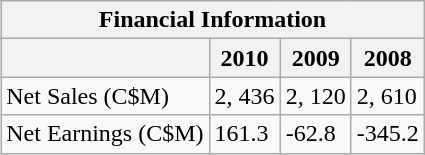<table class="wikitable" style="float:right; clear:right; margin-left:1em">
<tr>
<th colspan=4>Financial Information</th>
</tr>
<tr>
<th> </th>
<th>2010</th>
<th>2009</th>
<th>2008</th>
</tr>
<tr>
<td>Net Sales (C$M)</td>
<td>2, 436</td>
<td>2, 120</td>
<td>2, 610</td>
</tr>
<tr>
<td>Net Earnings (C$M)</td>
<td>161.3</td>
<td>-62.8</td>
<td>-345.2</td>
</tr>
</table>
